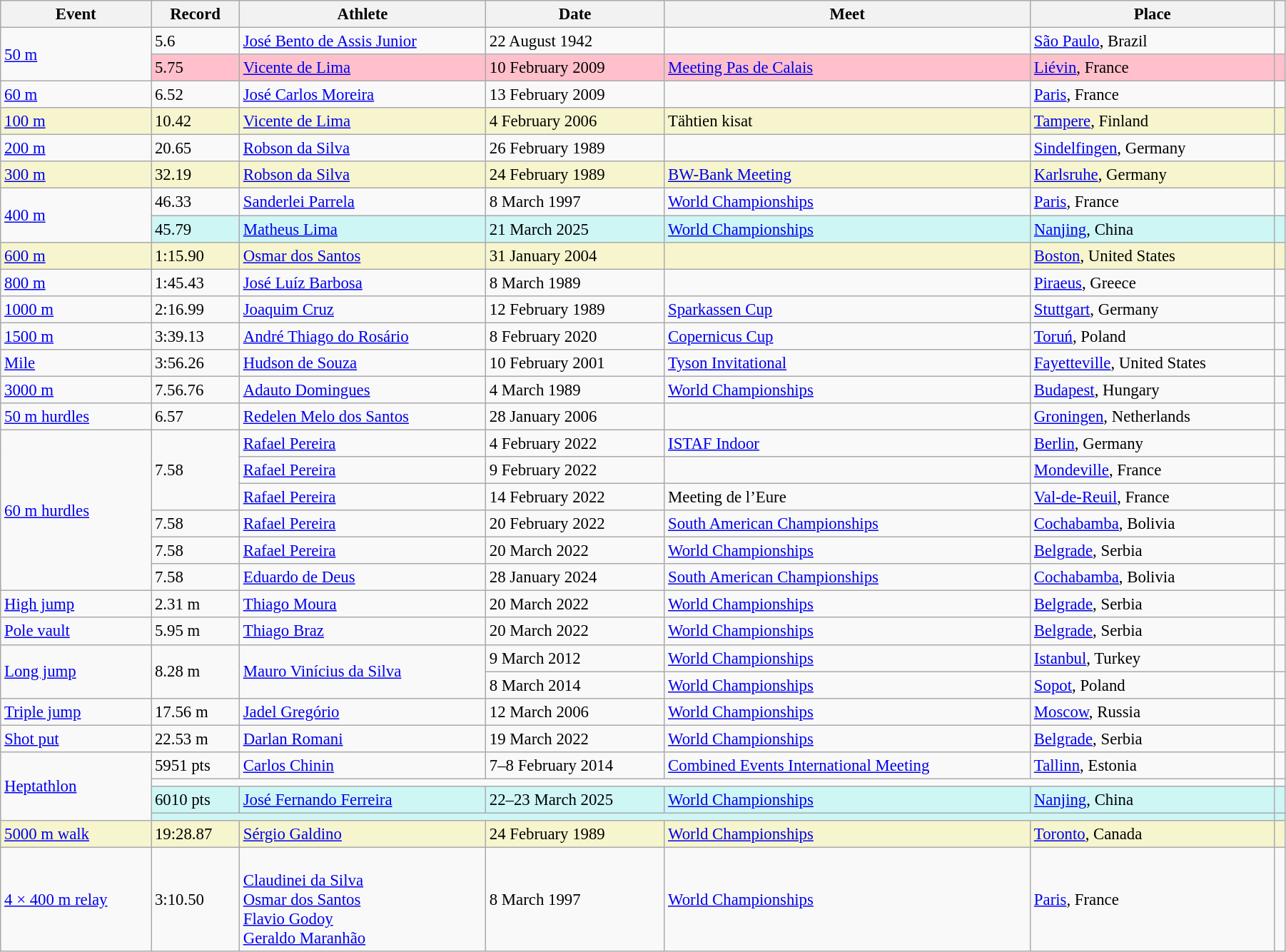<table class="wikitable" style="font-size:95%; width: 95%;">
<tr>
<th>Event</th>
<th>Record</th>
<th>Athlete</th>
<th>Date</th>
<th>Meet</th>
<th>Place</th>
<th></th>
</tr>
<tr>
<td rowspan=2><a href='#'>50 m</a></td>
<td>5.6 </td>
<td><a href='#'>José Bento de Assis Junior</a></td>
<td>22 August 1942</td>
<td></td>
<td><a href='#'>São Paulo</a>, Brazil</td>
<td></td>
</tr>
<tr style="background:pink">
<td>5.75</td>
<td><a href='#'>Vicente de Lima</a></td>
<td>10 February 2009</td>
<td><a href='#'>Meeting Pas de Calais</a></td>
<td><a href='#'>Liévin</a>, France</td>
<td></td>
</tr>
<tr>
<td><a href='#'>60 m</a></td>
<td>6.52</td>
<td><a href='#'>José Carlos Moreira</a></td>
<td>13 February 2009</td>
<td></td>
<td><a href='#'>Paris</a>, France</td>
<td></td>
</tr>
<tr style="background:#f6F5CE;">
<td><a href='#'>100 m</a></td>
<td>10.42</td>
<td><a href='#'>Vicente de Lima</a></td>
<td>4 February 2006</td>
<td>Tähtien kisat</td>
<td><a href='#'>Tampere</a>, Finland</td>
<td></td>
</tr>
<tr>
<td><a href='#'>200 m</a></td>
<td>20.65</td>
<td><a href='#'>Robson da Silva</a></td>
<td>26 February 1989</td>
<td></td>
<td><a href='#'>Sindelfingen</a>, Germany</td>
<td></td>
</tr>
<tr style="background:#f6F5CE;">
<td><a href='#'>300 m</a></td>
<td>32.19</td>
<td><a href='#'>Robson da Silva</a></td>
<td>24 February 1989</td>
<td><a href='#'>BW-Bank Meeting</a></td>
<td><a href='#'>Karlsruhe</a>, Germany</td>
<td></td>
</tr>
<tr>
<td rowspan=2><a href='#'>400 m</a></td>
<td>46.33</td>
<td><a href='#'>Sanderlei Parrela</a></td>
<td>8 March 1997</td>
<td><a href='#'>World Championships</a></td>
<td><a href='#'>Paris</a>, France</td>
<td></td>
</tr>
<tr bgcolor=#CEF6F5>
<td>45.79</td>
<td><a href='#'>Matheus Lima</a></td>
<td>21 March 2025</td>
<td><a href='#'>World Championships</a></td>
<td><a href='#'>Nanjing</a>, China</td>
<td></td>
</tr>
<tr style="background:#f6F5CE;">
<td><a href='#'>600 m</a></td>
<td>1:15.90</td>
<td><a href='#'>Osmar dos Santos</a></td>
<td>31 January 2004</td>
<td></td>
<td><a href='#'>Boston</a>, United States</td>
<td></td>
</tr>
<tr>
<td><a href='#'>800 m</a></td>
<td>1:45.43</td>
<td><a href='#'>José Luíz Barbosa</a></td>
<td>8 March 1989</td>
<td></td>
<td><a href='#'>Piraeus</a>, Greece</td>
<td></td>
</tr>
<tr>
<td><a href='#'>1000 m</a></td>
<td>2:16.99</td>
<td><a href='#'>Joaquim Cruz</a></td>
<td>12 February 1989</td>
<td><a href='#'>Sparkassen Cup</a></td>
<td><a href='#'>Stuttgart</a>, Germany</td>
<td></td>
</tr>
<tr>
<td><a href='#'>1500 m</a></td>
<td>3:39.13</td>
<td><a href='#'>André Thiago do Rosário</a></td>
<td>8 February 2020</td>
<td><a href='#'>Copernicus Cup</a></td>
<td><a href='#'>Toruń</a>, Poland</td>
<td></td>
</tr>
<tr>
<td><a href='#'>Mile</a></td>
<td>3:56.26</td>
<td><a href='#'>Hudson de Souza</a></td>
<td>10 February 2001</td>
<td><a href='#'>Tyson Invitational</a></td>
<td><a href='#'>Fayetteville</a>, United States</td>
<td></td>
</tr>
<tr>
<td><a href='#'>3000 m</a></td>
<td>7.56.76</td>
<td><a href='#'>Adauto Domingues</a></td>
<td>4 March 1989</td>
<td><a href='#'>World Championships</a></td>
<td><a href='#'>Budapest</a>, Hungary</td>
<td></td>
</tr>
<tr>
<td><a href='#'>50 m hurdles</a></td>
<td>6.57</td>
<td><a href='#'>Redelen Melo dos Santos</a></td>
<td>28 January 2006</td>
<td></td>
<td><a href='#'>Groningen</a>, Netherlands</td>
<td></td>
</tr>
<tr>
<td rowspan=6><a href='#'>60 m hurdles</a></td>
<td rowspan=3>7.58</td>
<td><a href='#'>Rafael Pereira</a></td>
<td>4 February 2022</td>
<td><a href='#'>ISTAF Indoor</a></td>
<td><a href='#'>Berlin</a>, Germany</td>
<td></td>
</tr>
<tr>
<td><a href='#'>Rafael Pereira</a></td>
<td>9 February 2022</td>
<td></td>
<td><a href='#'>Mondeville</a>, France</td>
<td></td>
</tr>
<tr>
<td><a href='#'>Rafael Pereira</a></td>
<td>14 February 2022</td>
<td>Meeting de l’Eure</td>
<td><a href='#'>Val-de-Reuil</a>, France</td>
<td></td>
</tr>
<tr>
<td>7.58 </td>
<td><a href='#'>Rafael Pereira</a></td>
<td>20 February 2022</td>
<td><a href='#'>South American Championships</a></td>
<td><a href='#'>Cochabamba</a>, Bolivia</td>
<td></td>
</tr>
<tr>
<td>7.58</td>
<td><a href='#'>Rafael Pereira</a></td>
<td>20 March 2022</td>
<td><a href='#'>World Championships</a></td>
<td><a href='#'>Belgrade</a>, Serbia</td>
<td></td>
</tr>
<tr>
<td>7.58 </td>
<td><a href='#'>Eduardo de Deus</a></td>
<td>28 January 2024</td>
<td><a href='#'>South American Championships</a></td>
<td><a href='#'>Cochabamba</a>, Bolivia</td>
<td></td>
</tr>
<tr>
<td><a href='#'>High jump</a></td>
<td>2.31 m</td>
<td><a href='#'>Thiago Moura</a></td>
<td>20 March 2022</td>
<td><a href='#'>World Championships</a></td>
<td><a href='#'>Belgrade</a>, Serbia</td>
<td></td>
</tr>
<tr>
<td><a href='#'>Pole vault</a></td>
<td>5.95 m</td>
<td><a href='#'>Thiago Braz</a></td>
<td>20 March 2022</td>
<td><a href='#'>World Championships</a></td>
<td><a href='#'>Belgrade</a>, Serbia</td>
<td></td>
</tr>
<tr>
<td rowspan=2><a href='#'>Long jump</a></td>
<td rowspan=2>8.28 m</td>
<td rowspan=2><a href='#'>Mauro Vinícius da Silva</a></td>
<td>9 March 2012</td>
<td><a href='#'>World Championships</a></td>
<td><a href='#'>Istanbul</a>, Turkey</td>
<td></td>
</tr>
<tr>
<td>8 March 2014</td>
<td><a href='#'>World Championships</a></td>
<td><a href='#'>Sopot</a>, Poland</td>
<td></td>
</tr>
<tr>
<td><a href='#'>Triple jump</a></td>
<td>17.56 m</td>
<td><a href='#'>Jadel Gregório</a></td>
<td>12 March 2006</td>
<td><a href='#'>World Championships</a></td>
<td><a href='#'>Moscow</a>, Russia</td>
<td></td>
</tr>
<tr>
<td><a href='#'>Shot put</a></td>
<td>22.53 m</td>
<td><a href='#'>Darlan Romani</a></td>
<td>19 March 2022</td>
<td><a href='#'>World Championships</a></td>
<td><a href='#'>Belgrade</a>, Serbia</td>
<td></td>
</tr>
<tr>
<td rowspan=4><a href='#'>Heptathlon</a></td>
<td>5951 pts</td>
<td><a href='#'>Carlos Chinin</a></td>
<td>7–8 February 2014</td>
<td><a href='#'>Combined Events International Meeting</a></td>
<td><a href='#'>Tallinn</a>, Estonia</td>
<td></td>
</tr>
<tr>
<td colspan=5></td>
<td></td>
</tr>
<tr bgcolor=#CEF6F5>
<td>6010 pts</td>
<td><a href='#'>José Fernando Ferreira</a></td>
<td>22–23 March 2025</td>
<td><a href='#'>World Championships</a></td>
<td><a href='#'>Nanjing</a>, China</td>
<td></td>
</tr>
<tr bgcolor=#CEF6F5>
<td colspan=5></td>
<td></td>
</tr>
<tr style="background:#f6F5CE;">
<td><a href='#'>5000 m walk</a></td>
<td>19:28.87</td>
<td><a href='#'>Sérgio Galdino</a></td>
<td>24 February 1989</td>
<td><a href='#'>World Championships</a></td>
<td><a href='#'>Toronto</a>, Canada</td>
<td></td>
</tr>
<tr>
<td><a href='#'>4 × 400 m relay</a></td>
<td>3:10.50</td>
<td><br><a href='#'>Claudinei da Silva</a><br><a href='#'>Osmar dos Santos</a><br><a href='#'>Flavio Godoy</a><br><a href='#'>Geraldo Maranhão</a></td>
<td>8 March 1997</td>
<td><a href='#'>World Championships</a></td>
<td><a href='#'>Paris</a>, France</td>
<td></td>
</tr>
</table>
